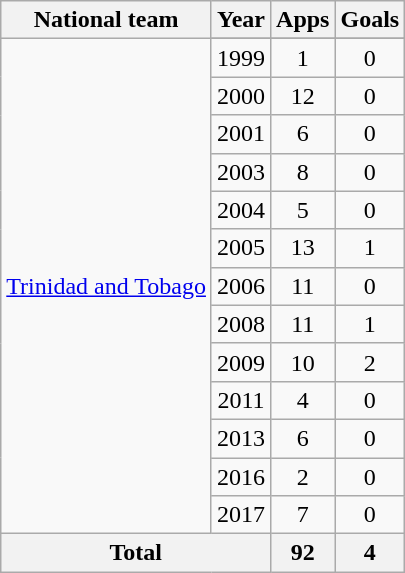<table class="wikitable" style="text-align:center">
<tr>
<th>National team</th>
<th>Year</th>
<th>Apps</th>
<th>Goals</th>
</tr>
<tr>
<td rowspan=14><a href='#'>Trinidad and Tobago</a></td>
</tr>
<tr>
<td>1999</td>
<td>1</td>
<td>0</td>
</tr>
<tr>
<td>2000</td>
<td>12</td>
<td>0</td>
</tr>
<tr>
<td>2001</td>
<td>6</td>
<td>0</td>
</tr>
<tr>
<td>2003</td>
<td>8</td>
<td>0</td>
</tr>
<tr>
<td>2004</td>
<td>5</td>
<td>0</td>
</tr>
<tr>
<td>2005</td>
<td>13</td>
<td>1</td>
</tr>
<tr>
<td>2006</td>
<td>11</td>
<td>0</td>
</tr>
<tr>
<td>2008</td>
<td>11</td>
<td>1</td>
</tr>
<tr>
<td>2009</td>
<td>10</td>
<td>2</td>
</tr>
<tr>
<td>2011</td>
<td>4</td>
<td>0</td>
</tr>
<tr>
<td>2013</td>
<td>6</td>
<td>0</td>
</tr>
<tr>
<td>2016</td>
<td>2</td>
<td>0</td>
</tr>
<tr>
<td>2017</td>
<td>7</td>
<td>0</td>
</tr>
<tr>
<th colspan="2">Total</th>
<th>92</th>
<th>4</th>
</tr>
</table>
